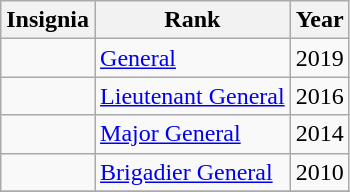<table class="wikitable">
<tr>
<th>Insignia</th>
<th>Rank</th>
<th>Year</th>
</tr>
<tr>
<td></td>
<td><a href='#'>General</a></td>
<td>2019</td>
</tr>
<tr>
<td></td>
<td><a href='#'>Lieutenant General</a></td>
<td>2016</td>
</tr>
<tr>
<td></td>
<td><a href='#'>Major General</a></td>
<td>2014</td>
</tr>
<tr>
<td></td>
<td><a href='#'>Brigadier General</a></td>
<td>2010</td>
</tr>
<tr>
</tr>
</table>
